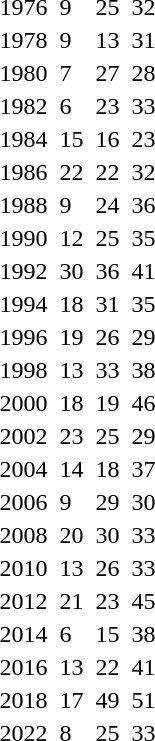<table>
<tr>
<td>1976</td>
<td></td>
<td>9</td>
<td></td>
<td>25</td>
<td></td>
<td>32</td>
</tr>
<tr>
<td>1978</td>
<td></td>
<td>9</td>
<td></td>
<td>13</td>
<td></td>
<td>31</td>
</tr>
<tr>
<td>1980</td>
<td></td>
<td>7</td>
<td></td>
<td>27</td>
<td></td>
<td>28</td>
</tr>
<tr>
<td>1982</td>
<td></td>
<td>6</td>
<td></td>
<td>23</td>
<td></td>
<td>33</td>
</tr>
<tr>
<td>1984</td>
<td></td>
<td>15</td>
<td></td>
<td>16</td>
<td></td>
<td>23</td>
</tr>
<tr>
<td>1986</td>
<td></td>
<td>22</td>
<td></td>
<td>22</td>
<td></td>
<td>32</td>
</tr>
<tr>
<td>1988</td>
<td></td>
<td>9</td>
<td></td>
<td>24</td>
<td></td>
<td>36</td>
</tr>
<tr>
<td>1990</td>
<td></td>
<td>12</td>
<td></td>
<td>25</td>
<td></td>
<td>35</td>
</tr>
<tr>
<td>1992</td>
<td></td>
<td>30</td>
<td></td>
<td>36</td>
<td></td>
<td>41</td>
</tr>
<tr>
<td>1994</td>
<td></td>
<td>18</td>
<td></td>
<td>31</td>
<td></td>
<td>35</td>
</tr>
<tr>
<td>1996</td>
<td></td>
<td>19</td>
<td></td>
<td>26</td>
<td></td>
<td>29</td>
</tr>
<tr>
<td>1998</td>
<td></td>
<td>13</td>
<td></td>
<td>33</td>
<td></td>
<td>38</td>
</tr>
<tr>
<td>2000</td>
<td></td>
<td>18</td>
<td></td>
<td>19</td>
<td></td>
<td>46</td>
</tr>
<tr>
<td>2002</td>
<td></td>
<td>23</td>
<td></td>
<td>25</td>
<td></td>
<td>29</td>
</tr>
<tr>
<td>2004</td>
<td></td>
<td>14</td>
<td></td>
<td>18</td>
<td></td>
<td>37</td>
</tr>
<tr>
<td>2006</td>
<td></td>
<td>9</td>
<td></td>
<td>29</td>
<td></td>
<td>30</td>
</tr>
<tr>
<td>2008</td>
<td></td>
<td>20</td>
<td></td>
<td>30</td>
<td></td>
<td>33</td>
</tr>
<tr>
<td>2010</td>
<td></td>
<td>13</td>
<td></td>
<td>26</td>
<td></td>
<td>33</td>
</tr>
<tr>
<td>2012</td>
<td></td>
<td>21</td>
<td></td>
<td>23</td>
<td></td>
<td>45</td>
</tr>
<tr>
<td>2014</td>
<td></td>
<td>6</td>
<td></td>
<td>15</td>
<td></td>
<td>38</td>
</tr>
<tr>
<td>2016</td>
<td></td>
<td>13</td>
<td></td>
<td>22</td>
<td></td>
<td>41</td>
</tr>
<tr>
<td>2018</td>
<td></td>
<td>17</td>
<td></td>
<td>49</td>
<td></td>
<td>51</td>
</tr>
<tr>
<td>2022</td>
<td></td>
<td>8</td>
<td></td>
<td>25</td>
<td></td>
<td>33</td>
</tr>
</table>
